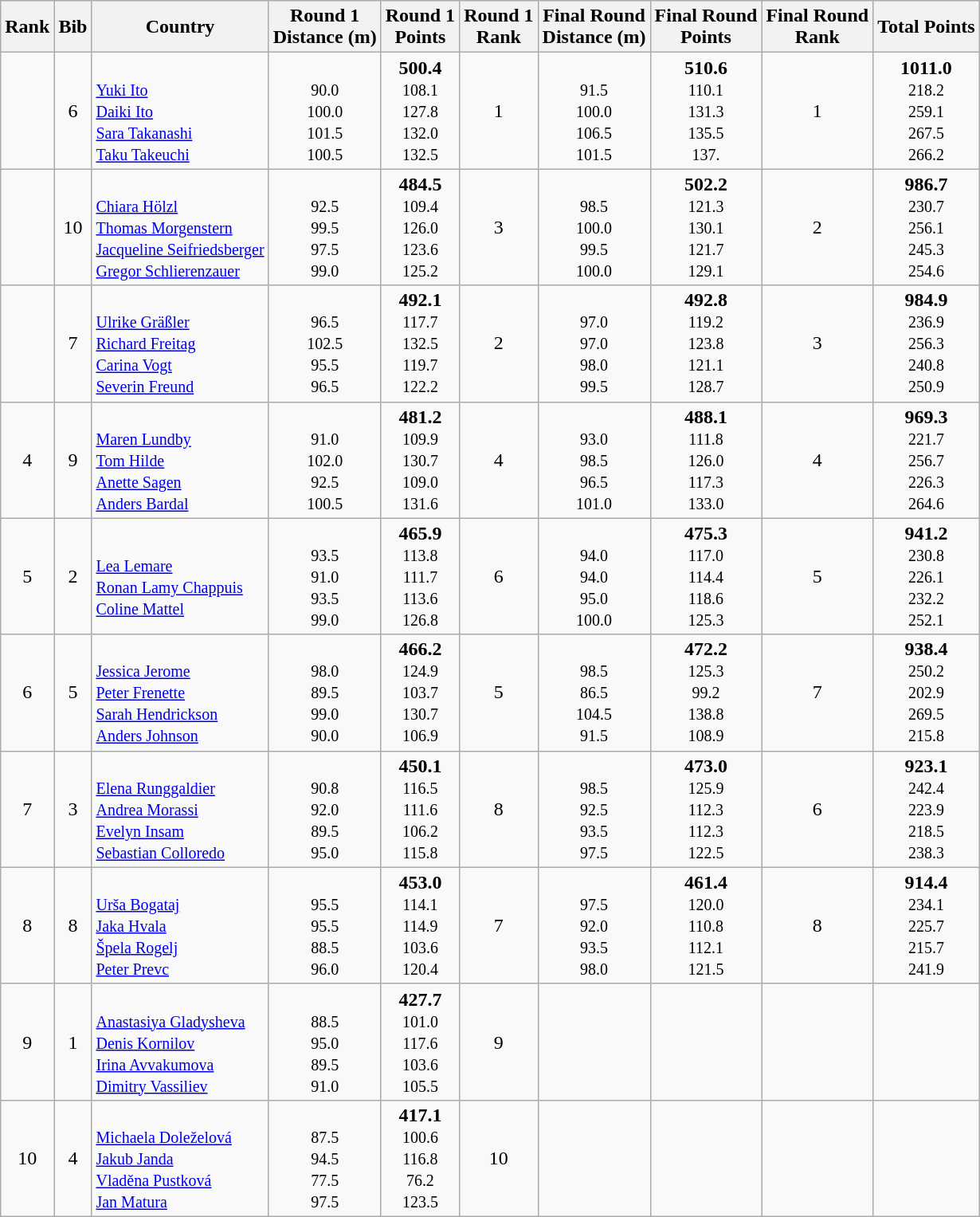<table class="wikitable sortable" style="text-align:center">
<tr>
<th>Rank</th>
<th>Bib</th>
<th>Country</th>
<th>Round 1<br>Distance (m)</th>
<th>Round 1<br>Points</th>
<th>Round 1<br>Rank</th>
<th>Final Round <br>Distance (m)</th>
<th>Final Round <br>Points</th>
<th>Final Round<br> Rank</th>
<th>Total Points</th>
</tr>
<tr>
<td></td>
<td>6</td>
<td align=left><br><small><a href='#'>Yuki Ito</a><br><a href='#'>Daiki Ito</a><br><a href='#'>Sara Takanashi</a><br><a href='#'>Taku Takeuchi</a></small></td>
<td><small><br>90.0<br>100.0<br>101.5<br>100.5</small></td>
<td><strong>500.4</strong><small><br>108.1<br>127.8<br>132.0<br>132.5</small></td>
<td>1</td>
<td><small><br>91.5<br>100.0<br>106.5<br>101.5</small></td>
<td><strong>510.6</strong><small><br>110.1<br>131.3<br>135.5<br>137.</small></td>
<td>1</td>
<td><strong>1011.0</strong><small><br>218.2<br>259.1<br>267.5<br>266.2</small></td>
</tr>
<tr>
<td></td>
<td>10</td>
<td align=left><br><small><a href='#'>Chiara Hölzl</a><br><a href='#'>Thomas Morgenstern</a><br><a href='#'>Jacqueline Seifriedsberger</a><br><a href='#'>Gregor Schlierenzauer</a></small></td>
<td><small><br>92.5<br>99.5<br>97.5<br>99.0</small></td>
<td><strong>484.5</strong><small><br>109.4<br>126.0<br>123.6<br>125.2</small></td>
<td>3</td>
<td><small><br>98.5<br>100.0<br>99.5<br>100.0</small></td>
<td><strong>502.2</strong><small><br>121.3<br>130.1<br>121.7<br>129.1</small></td>
<td>2</td>
<td><strong>986.7</strong><small><br>230.7<br>256.1<br>245.3<br>254.6</small></td>
</tr>
<tr>
<td></td>
<td>7</td>
<td align=left><br><small><a href='#'>Ulrike Gräßler</a><br><a href='#'>Richard Freitag</a><br><a href='#'>Carina Vogt</a><br><a href='#'>Severin Freund</a></small></td>
<td><small><br>96.5<br>102.5<br>95.5<br>96.5</small></td>
<td><strong>492.1</strong><small><br>117.7<br>132.5<br>119.7<br>122.2</small></td>
<td>2</td>
<td><small><br>97.0<br>97.0<br>98.0<br>99.5</small></td>
<td><strong>492.8</strong><small><br>119.2<br>123.8<br>121.1<br>128.7</small></td>
<td>3</td>
<td><strong>984.9</strong><small><br>236.9<br>256.3<br>240.8<br>250.9</small></td>
</tr>
<tr>
<td>4</td>
<td>9</td>
<td align=left><br><small><a href='#'>Maren Lundby</a><br><a href='#'>Tom Hilde</a><br><a href='#'>Anette Sagen</a><br><a href='#'>Anders Bardal</a></small></td>
<td><small><br>91.0<br>102.0<br>92.5<br>100.5</small></td>
<td><strong>481.2</strong><small><br>109.9<br>130.7<br>109.0<br>131.6</small></td>
<td>4</td>
<td><small><br>93.0<br>98.5<br>96.5<br>101.0</small></td>
<td><strong>488.1</strong><small><br>111.8<br>126.0<br>117.3<br>133.0</small></td>
<td>4</td>
<td><strong>969.3</strong><small><br>221.7<br>256.7<br>226.3<br>264.6</small></td>
</tr>
<tr>
<td>5</td>
<td>2</td>
<td align=left><br><small><a href='#'>Lea Lemare</a><br><a href='#'>Ronan Lamy Chappuis</a><br><a href='#'>Coline Mattel</a><br></small></td>
<td><small><br>93.5<br>91.0<br>93.5<br>99.0</small></td>
<td><strong>465.9</strong><small><br>113.8<br>111.7<br>113.6<br>126.8</small></td>
<td>6</td>
<td><small><br>94.0<br>94.0<br>95.0<br>100.0</small></td>
<td><strong>475.3</strong><small><br>117.0<br>114.4<br>118.6<br>125.3</small></td>
<td>5</td>
<td><strong>941.2</strong><small><br>230.8<br>226.1<br>232.2<br>252.1</small></td>
</tr>
<tr>
<td>6</td>
<td>5</td>
<td align=left><br><small><a href='#'>Jessica Jerome</a><br><a href='#'>Peter Frenette</a><br><a href='#'>Sarah Hendrickson</a><br><a href='#'>Anders Johnson</a></small></td>
<td><small><br>98.0<br>89.5<br>99.0<br>90.0</small></td>
<td><strong>466.2</strong><small><br>124.9<br>103.7<br>130.7<br>106.9</small></td>
<td>5</td>
<td><small><br>98.5<br>86.5<br>104.5<br>91.5</small></td>
<td><strong>472.2</strong><small><br>125.3<br>99.2<br>138.8<br>108.9</small></td>
<td>7</td>
<td><strong>938.4</strong><small><br>250.2<br>202.9<br>269.5<br>215.8</small></td>
</tr>
<tr>
<td>7</td>
<td>3</td>
<td align=left><br><small><a href='#'>Elena Runggaldier</a><br><a href='#'>Andrea Morassi</a><br><a href='#'>Evelyn Insam</a><br><a href='#'>Sebastian Colloredo</a></small></td>
<td><small><br>90.8<br>92.0<br>89.5<br>95.0</small></td>
<td><strong>450.1</strong><small><br>116.5<br>111.6<br>106.2<br>115.8</small></td>
<td>8</td>
<td><small><br>98.5<br>92.5<br>93.5<br>97.5</small></td>
<td><strong>473.0</strong><small><br>125.9<br>112.3<br>112.3<br>122.5</small></td>
<td>6</td>
<td><strong>923.1</strong><small><br>242.4<br>223.9<br>218.5<br>238.3</small></td>
</tr>
<tr>
<td>8</td>
<td>8</td>
<td align=left><br><small><a href='#'>Urša Bogataj</a><br><a href='#'>Jaka Hvala</a><br><a href='#'>Špela Rogelj</a><br><a href='#'>Peter Prevc</a></small></td>
<td><small><br>95.5<br>95.5<br>88.5<br>96.0</small></td>
<td><strong>453.0</strong><small><br>114.1<br>114.9<br>103.6<br>120.4</small></td>
<td>7</td>
<td><small><br>97.5<br>92.0<br>93.5<br>98.0</small></td>
<td><strong>461.4</strong><small><br>120.0<br>110.8<br>112.1<br>121.5</small></td>
<td>8</td>
<td><strong>914.4</strong><small><br>234.1<br>225.7<br>215.7<br>241.9</small></td>
</tr>
<tr>
<td>9</td>
<td>1</td>
<td align=left><br><small><a href='#'>Anastasiya Gladysheva</a><br><a href='#'>Denis Kornilov</a><br><a href='#'>Irina Avvakumova</a><br><a href='#'>Dimitry Vassiliev</a></small></td>
<td><small><br>88.5<br>95.0<br>89.5<br>91.0</small></td>
<td><strong>427.7</strong><small><br>101.0<br>117.6<br>103.6<br>105.5</small></td>
<td>9</td>
<td></td>
<td></td>
<td></td>
<td></td>
</tr>
<tr>
<td>10</td>
<td>4</td>
<td align=left><br><small><a href='#'>Michaela Doleželová</a><br><a href='#'>Jakub Janda</a><br><a href='#'>Vladěna Pustková</a><br><a href='#'>Jan Matura</a></small></td>
<td><small><br>87.5<br>94.5<br>77.5<br>97.5</small></td>
<td><strong>417.1</strong><small><br>100.6<br>116.8<br>76.2<br>123.5</small></td>
<td>10</td>
<td></td>
<td></td>
<td></td>
<td></td>
</tr>
</table>
